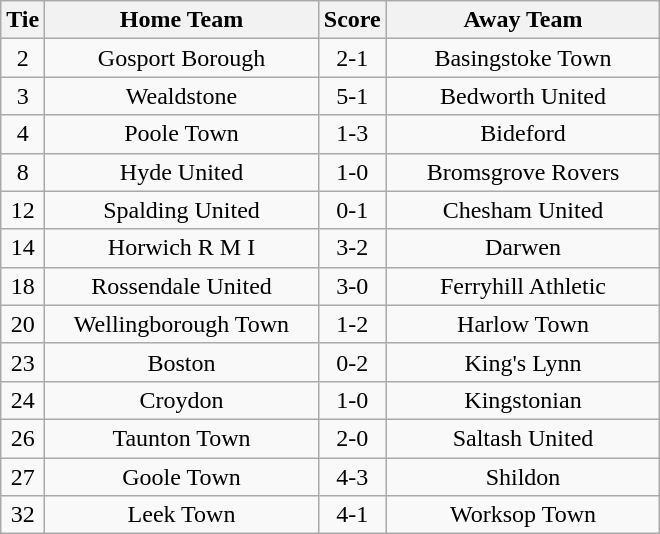<table class="wikitable" style="text-align:center;">
<tr>
<th width=20>Tie</th>
<th width=175>Home Team</th>
<th width=20>Score</th>
<th width=175>Away Team</th>
</tr>
<tr>
<td>2</td>
<td>Gosport Borough</td>
<td>2-1</td>
<td>Basingstoke Town</td>
</tr>
<tr>
<td>3</td>
<td>Wealdstone</td>
<td>5-1</td>
<td>Bedworth United</td>
</tr>
<tr>
<td>4</td>
<td>Poole Town</td>
<td>1-3</td>
<td>Bideford</td>
</tr>
<tr>
<td>8</td>
<td>Hyde United</td>
<td>1-0</td>
<td>Bromsgrove Rovers</td>
</tr>
<tr>
<td>12</td>
<td>Spalding United</td>
<td>0-1</td>
<td>Chesham United</td>
</tr>
<tr>
<td>14</td>
<td>Horwich R M I</td>
<td>3-2</td>
<td>Darwen</td>
</tr>
<tr>
<td>18</td>
<td>Rossendale United</td>
<td>3-0</td>
<td>Ferryhill Athletic</td>
</tr>
<tr>
<td>20</td>
<td>Wellingborough Town</td>
<td>1-2</td>
<td>Harlow Town</td>
</tr>
<tr>
<td>23</td>
<td>Boston</td>
<td>0-2</td>
<td>King's Lynn</td>
</tr>
<tr>
<td>24</td>
<td>Croydon</td>
<td>1-0</td>
<td>Kingstonian</td>
</tr>
<tr>
<td>26</td>
<td>Taunton Town</td>
<td>2-0</td>
<td>Saltash United</td>
</tr>
<tr>
<td>27</td>
<td>Goole Town</td>
<td>4-3</td>
<td>Shildon</td>
</tr>
<tr>
<td>32</td>
<td>Leek Town</td>
<td>4-1</td>
<td>Worksop Town</td>
</tr>
</table>
